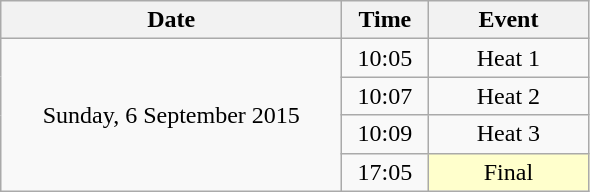<table class = "wikitable" style="text-align:center;">
<tr>
<th width=220>Date</th>
<th width=50>Time</th>
<th width=100>Event</th>
</tr>
<tr>
<td rowspan=4>Sunday, 6 September 2015</td>
<td>10:05</td>
<td>Heat 1</td>
</tr>
<tr>
<td>10:07</td>
<td>Heat 2</td>
</tr>
<tr>
<td>10:09</td>
<td>Heat 3</td>
</tr>
<tr>
<td>17:05</td>
<td bgcolor=ffffcc>Final</td>
</tr>
</table>
